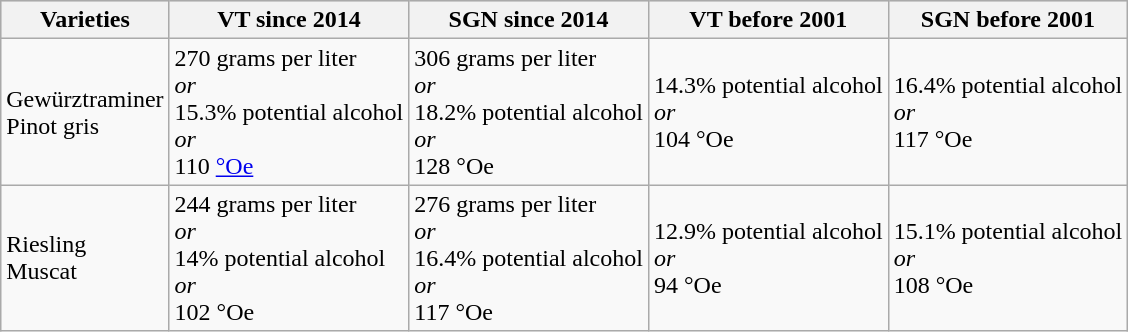<table class="wikitable">
<tr style="background:lightgrey;">
<th>Varieties</th>
<th>VT since 2014</th>
<th>SGN since 2014</th>
<th>VT before 2001</th>
<th>SGN before 2001</th>
</tr>
<tr>
<td>Gewürztraminer <br> Pinot gris</td>
<td>270 grams per liter <br> <em>or</em> <br> 15.3% potential alcohol <br> <em>or</em> <br> 110 <a href='#'>°Oe</a></td>
<td>306 grams per liter <br> <em>or</em> <br> 18.2% potential alcohol <br> <em>or</em> <br> 128 °Oe</td>
<td>14.3% potential alcohol <br> <em>or</em> <br> 104 °Oe</td>
<td>16.4% potential alcohol <br> <em>or</em> <br> 117 °Oe</td>
</tr>
<tr>
<td>Riesling <br> Muscat</td>
<td>244 grams per liter <br> <em>or</em> <br> 14% potential alcohol <br> <em>or</em> <br> 102 °Oe</td>
<td>276 grams per liter <br> <em>or</em> <br> 16.4% potential alcohol <br> <em>or</em> <br> 117 °Oe</td>
<td>12.9% potential alcohol <br> <em>or</em> <br> 94 °Oe</td>
<td>15.1% potential alcohol <br> <em>or</em> <br> 108 °Oe</td>
</tr>
</table>
